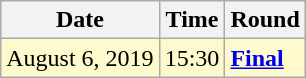<table class="wikitable">
<tr>
<th>Date</th>
<th>Time</th>
<th>Round</th>
</tr>
<tr style=background:lemonchiffon>
<td>August 6, 2019</td>
<td>15:30</td>
<td><strong><a href='#'>Final</a></strong></td>
</tr>
</table>
